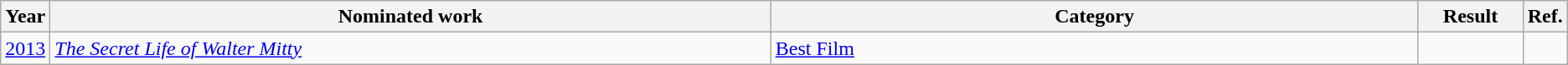<table class=wikitable>
<tr>
<th scope="col" style="width:1em;">Year</th>
<th scope="col" style="width:39em;">Nominated work</th>
<th scope="col" style="width:35em;">Category</th>
<th scope="col" style="width:5em;">Result</th>
<th scope="col" style="width:1em;">Ref.</th>
</tr>
<tr>
<td><a href='#'>2013</a></td>
<td><em><a href='#'>The Secret Life of Walter Mitty</a></em></td>
<td><a href='#'>Best Film</a></td>
<td></td>
<td></td>
</tr>
</table>
